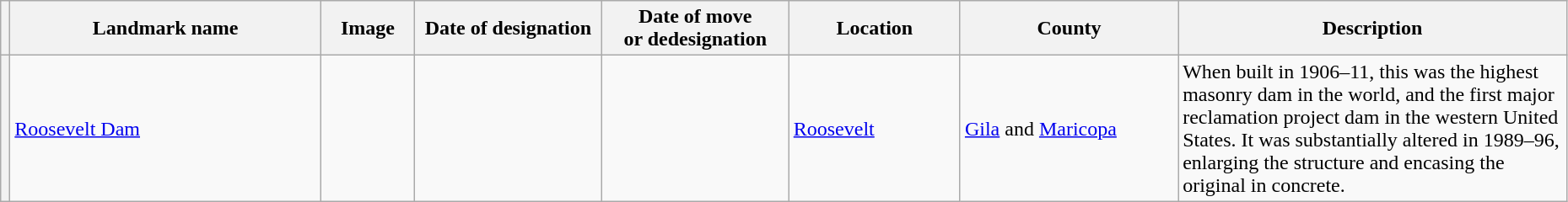<table class="wikitable sortable" style="width:98%">
<tr>
<th scope="col"></th>
<th scope="col" width="20%">Landmark name</th>
<th scope="col" class="unsortable" width="6%">Image</th>
<th scope="col" width="12%">Date of designation</th>
<th scope="col" width="12%">Date of move<br>or dedesignation</th>
<th scope="col" width="11%">Location</th>
<th scope="col" width="14%">County</th>
<th scope="col" class="unsortable" width="30%">Description</th>
</tr>
<tr>
<th></th>
<td><a href='#'>Roosevelt Dam</a></td>
<td></td>
<td></td>
<td></td>
<td><a href='#'>Roosevelt</a> </td>
<td><a href='#'>Gila</a> and <a href='#'>Maricopa</a></td>
<td>When built in 1906–11, this was the highest masonry dam in the world, and the first major reclamation project dam in the western United States.  It was substantially altered in 1989–96, enlarging the structure and encasing the original in concrete.</td>
</tr>
</table>
